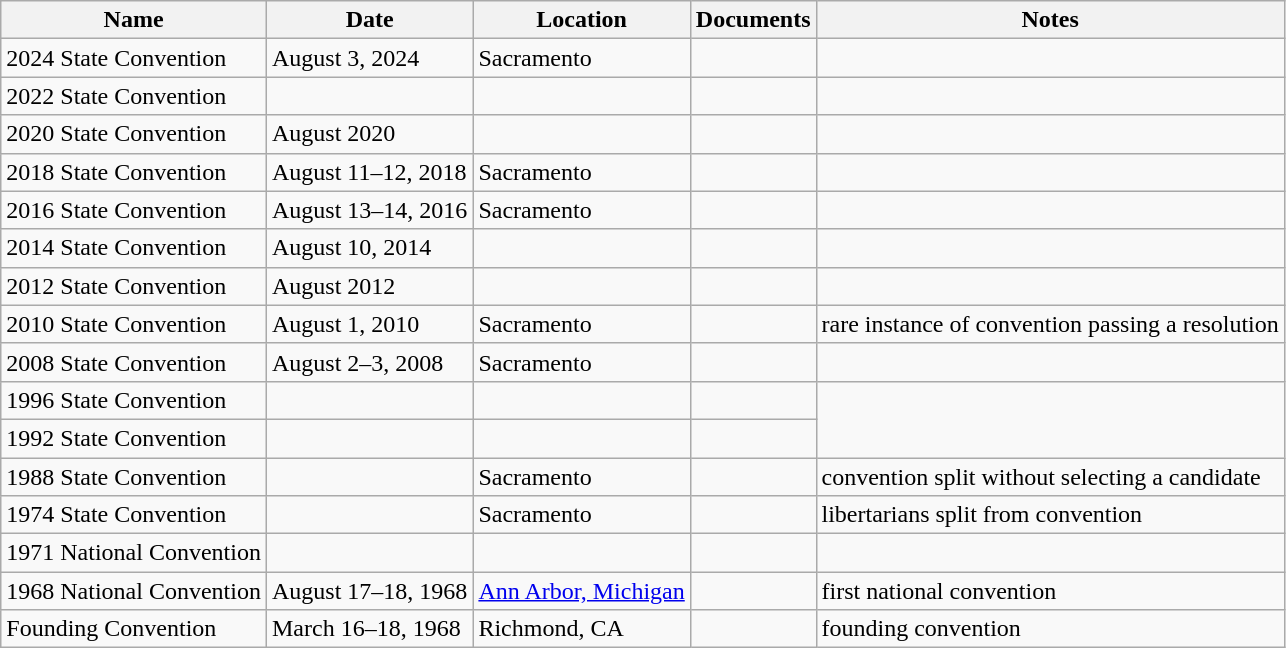<table class="wikitable">
<tr>
<th>Name</th>
<th>Date</th>
<th>Location</th>
<th>Documents</th>
<th>Notes</th>
</tr>
<tr>
<td>2024 State Convention</td>
<td>August 3, 2024</td>
<td>Sacramento</td>
<td></td>
<td></td>
</tr>
<tr>
<td>2022 State Convention</td>
<td></td>
<td></td>
<td></td>
<td></td>
</tr>
<tr>
<td>2020 State Convention</td>
<td>August 2020</td>
<td></td>
<td></td>
<td></td>
</tr>
<tr>
<td>2018 State Convention</td>
<td>August 11–12, 2018</td>
<td>Sacramento</td>
<td></td>
<td></td>
</tr>
<tr>
<td>2016 State Convention</td>
<td>August 13–14, 2016</td>
<td>Sacramento</td>
<td></td>
<td></td>
</tr>
<tr>
<td>2014 State Convention</td>
<td>August 10, 2014</td>
<td></td>
<td></td>
<td></td>
</tr>
<tr>
<td>2012 State Convention</td>
<td>August 2012</td>
<td></td>
<td></td>
<td></td>
</tr>
<tr>
<td>2010 State Convention</td>
<td>August 1, 2010</td>
<td>Sacramento</td>
<td></td>
<td>rare instance of convention passing a resolution</td>
</tr>
<tr>
<td>2008 State Convention</td>
<td>August 2–3, 2008</td>
<td>Sacramento</td>
<td></td>
<td></td>
</tr>
<tr>
<td>1996 State Convention</td>
<td></td>
<td></td>
<td></td>
</tr>
<tr>
<td>1992 State Convention</td>
<td></td>
<td></td>
<td></td>
</tr>
<tr>
<td>1988 State Convention</td>
<td></td>
<td>Sacramento</td>
<td></td>
<td>convention split without selecting a candidate</td>
</tr>
<tr>
<td>1974 State Convention</td>
<td></td>
<td>Sacramento</td>
<td></td>
<td>libertarians split from convention</td>
</tr>
<tr>
<td>1971 National Convention</td>
<td></td>
<td></td>
<td></td>
<td></td>
</tr>
<tr>
<td>1968 National Convention</td>
<td>August 17–18, 1968</td>
<td><a href='#'>Ann Arbor, Michigan</a></td>
<td></td>
<td>first national convention</td>
</tr>
<tr>
<td>Founding Convention</td>
<td>March 16–18, 1968</td>
<td>Richmond, CA</td>
<td></td>
<td>founding convention</td>
</tr>
</table>
